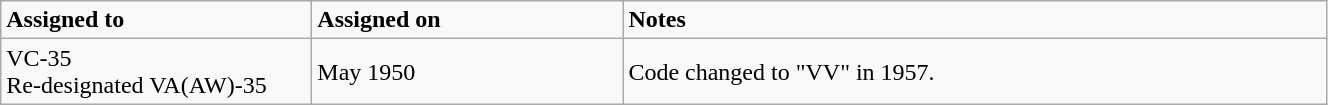<table class="wikitable" style="width: 70%;">
<tr>
<td style="width: 200px;"><strong>Assigned to</strong></td>
<td style="width: 200px;"><strong>Assigned on</strong></td>
<td><strong>Notes</strong></td>
</tr>
<tr>
<td>VC-35<br>Re-designated VA(AW)-35</td>
<td>May 1950</td>
<td>Code changed to "VV" in 1957.</td>
</tr>
</table>
